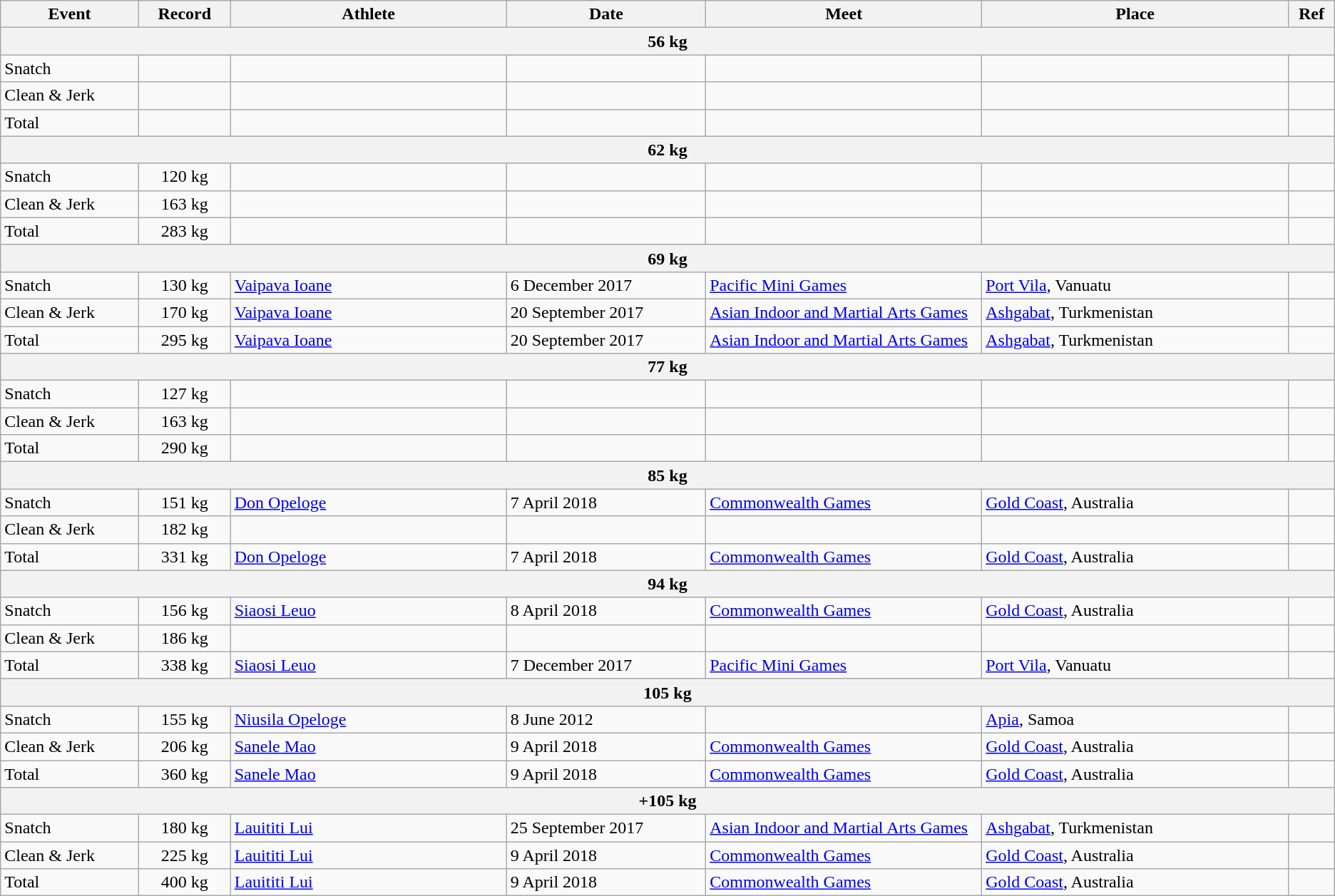<table class="wikitable">
<tr>
<th width=9%>Event</th>
<th width=6%>Record</th>
<th width=18%>Athlete</th>
<th width=13%>Date</th>
<th width=18%>Meet</th>
<th width=20%>Place</th>
<th width=3%>Ref</th>
</tr>
<tr bgcolor="#DDDDDD">
<th colspan="9">56 kg</th>
</tr>
<tr>
<td>Snatch</td>
<td align="center"></td>
<td></td>
<td></td>
<td></td>
<td></td>
<td></td>
</tr>
<tr>
<td>Clean & Jerk</td>
<td align="center"></td>
<td></td>
<td></td>
<td></td>
<td></td>
<td></td>
</tr>
<tr>
<td>Total</td>
<td align="center"></td>
<td></td>
<td></td>
<td></td>
<td></td>
<td></td>
</tr>
<tr bgcolor="#DDDDDD">
<th colspan="8">62 kg</th>
</tr>
<tr>
<td>Snatch</td>
<td align="center">120 kg</td>
<td></td>
<td></td>
<td></td>
<td></td>
<td></td>
</tr>
<tr>
<td>Clean & Jerk</td>
<td align="center">163 kg</td>
<td></td>
<td></td>
<td></td>
<td></td>
<td></td>
</tr>
<tr>
<td>Total</td>
<td align="center">283 kg</td>
<td></td>
<td></td>
<td></td>
<td></td>
<td></td>
</tr>
<tr bgcolor="#DDDDDD">
<th colspan="8">69 kg</th>
</tr>
<tr>
<td>Snatch</td>
<td align="center">130 kg</td>
<td><a href='#'>Vaipava Ioane</a></td>
<td>6 December 2017</td>
<td><a href='#'>Pacific Mini Games</a></td>
<td><a href='#'>Port Vila</a>, Vanuatu</td>
<td></td>
</tr>
<tr>
<td>Clean & Jerk</td>
<td align="center">170 kg</td>
<td><a href='#'>Vaipava Ioane</a></td>
<td>20 September 2017</td>
<td><a href='#'>Asian Indoor and Martial Arts Games</a></td>
<td><a href='#'>Ashgabat</a>, Turkmenistan</td>
<td></td>
</tr>
<tr>
<td>Total</td>
<td align="center">295 kg</td>
<td><a href='#'>Vaipava Ioane</a></td>
<td>20 September 2017</td>
<td><a href='#'>Asian Indoor and Martial Arts Games</a></td>
<td><a href='#'>Ashgabat</a>, Turkmenistan</td>
<td></td>
</tr>
<tr bgcolor="#DDDDDD">
<th colspan="8">77 kg</th>
</tr>
<tr>
<td>Snatch</td>
<td align="center">127 kg</td>
<td></td>
<td></td>
<td></td>
<td></td>
<td></td>
</tr>
<tr>
<td>Clean & Jerk</td>
<td align="center">163 kg</td>
<td></td>
<td></td>
<td></td>
<td></td>
<td></td>
</tr>
<tr>
<td>Total</td>
<td align="center">290 kg</td>
<td></td>
<td></td>
<td></td>
<td></td>
<td></td>
</tr>
<tr bgcolor="#DDDDDD">
<th colspan="8">85 kg</th>
</tr>
<tr>
<td>Snatch</td>
<td align="center">151 kg</td>
<td><a href='#'>Don Opeloge</a></td>
<td>7 April 2018</td>
<td><a href='#'>Commonwealth Games</a></td>
<td><a href='#'>Gold Coast</a>, Australia</td>
<td></td>
</tr>
<tr>
<td>Clean & Jerk</td>
<td align="center">182 kg</td>
<td></td>
<td></td>
<td></td>
<td></td>
<td></td>
</tr>
<tr>
<td>Total</td>
<td align="center">331 kg</td>
<td><a href='#'>Don Opeloge</a></td>
<td>7 April 2018</td>
<td><a href='#'>Commonwealth Games</a></td>
<td><a href='#'>Gold Coast</a>, Australia</td>
<td></td>
</tr>
<tr bgcolor="#DDDDDD">
<th colspan="8">94 kg</th>
</tr>
<tr>
<td>Snatch</td>
<td align="center">156 kg</td>
<td><a href='#'>Siaosi Leuo</a></td>
<td>8 April 2018</td>
<td><a href='#'>Commonwealth Games</a></td>
<td><a href='#'>Gold Coast</a>, Australia</td>
<td></td>
</tr>
<tr>
<td>Clean & Jerk</td>
<td align="center">186 kg</td>
<td></td>
<td></td>
<td></td>
<td></td>
<td></td>
</tr>
<tr>
<td>Total</td>
<td align="center">338 kg</td>
<td><a href='#'>Siaosi Leuo</a></td>
<td>7 December 2017</td>
<td><a href='#'>Pacific Mini Games</a></td>
<td><a href='#'>Port Vila</a>, Vanuatu</td>
<td></td>
</tr>
<tr bgcolor="#DDDDDD">
<th colspan="8">105 kg</th>
</tr>
<tr>
<td>Snatch</td>
<td align="center">155 kg</td>
<td><a href='#'>Niusila Opeloge</a></td>
<td>8 June 2012</td>
<td></td>
<td><a href='#'>Apia</a>, Samoa</td>
<td></td>
</tr>
<tr>
<td>Clean & Jerk</td>
<td align="center">206 kg</td>
<td><a href='#'>Sanele Mao</a></td>
<td>9 April 2018</td>
<td><a href='#'>Commonwealth Games</a></td>
<td><a href='#'>Gold Coast</a>, Australia</td>
<td></td>
</tr>
<tr>
<td>Total</td>
<td align="center">360 kg</td>
<td><a href='#'>Sanele Mao</a></td>
<td>9 April 2018</td>
<td><a href='#'>Commonwealth Games</a></td>
<td><a href='#'>Gold Coast</a>, Australia</td>
<td></td>
</tr>
<tr bgcolor="#DDDDDD">
<th colspan="8">+105 kg</th>
</tr>
<tr>
<td>Snatch</td>
<td align="center">180 kg</td>
<td><a href='#'>Lauititi Lui</a></td>
<td>25 September 2017</td>
<td><a href='#'>Asian Indoor and Martial Arts Games</a></td>
<td><a href='#'>Ashgabat</a>, Turkmenistan</td>
<td></td>
</tr>
<tr>
<td>Clean & Jerk</td>
<td align="center">225 kg</td>
<td><a href='#'>Lauititi Lui</a></td>
<td>9 April 2018</td>
<td><a href='#'>Commonwealth Games</a></td>
<td><a href='#'>Gold Coast</a>, Australia</td>
<td></td>
</tr>
<tr>
<td>Total</td>
<td align="center">400 kg</td>
<td><a href='#'>Lauititi Lui</a></td>
<td>9 April 2018</td>
<td><a href='#'>Commonwealth Games</a></td>
<td><a href='#'>Gold Coast</a>, Australia</td>
<td></td>
</tr>
</table>
